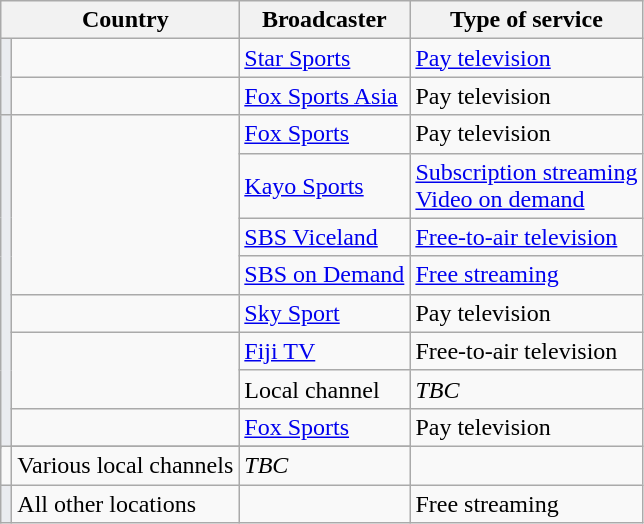<table class="wikitable">
<tr>
<th style="border-right:1px solid transparent; padding:0;"></th>
<th style="border-left:1px solid transparent;">Country</th>
<th>Broadcaster</th>
<th>Type of service</th>
</tr>
<tr>
<th rowspan=2 scope="row" style="padding:0; background:#eaecf0;"> </th>
<td></td>
<td><a href='#'>Star Sports</a></td>
<td><a href='#'>Pay television</a></td>
</tr>
<tr>
<td></td>
<td><a href='#'>Fox Sports Asia</a></td>
<td>Pay television</td>
</tr>
<tr>
<th rowspan=9 scope="row" style="padding:0; background:#eaecf0;"> </th>
<td rowspan=4></td>
<td><a href='#'>Fox Sports</a></td>
<td>Pay television</td>
</tr>
<tr>
<td><a href='#'>Kayo Sports</a></td>
<td><a href='#'>Subscription streaming</a><br><a href='#'>Video on demand</a></td>
</tr>
<tr>
<td><a href='#'>SBS Viceland</a></td>
<td><a href='#'>Free-to-air television</a></td>
</tr>
<tr>
<td><a href='#'>SBS on Demand</a><br></td>
<td><a href='#'>Free streaming</a></td>
</tr>
<tr>
<td></td>
<td><a href='#'>Sky Sport</a></td>
<td>Pay television</td>
</tr>
<tr>
<td rowspan=2></td>
<td><a href='#'>Fiji TV</a></td>
<td>Free-to-air television</td>
</tr>
<tr>
<td>Local channel</td>
<td><em>TBC</em></td>
</tr>
<tr>
<td></td>
<td><a href='#'>Fox Sports</a></td>
<td>Pay television</td>
</tr>
<tr>
</tr>
<tr>
<td></td>
<td>Various local channels</td>
<td><em>TBC</em></td>
</tr>
<tr>
<th scope="row" style="padding:5px 0; background:#eaecf0;"></th>
<td> All other locations</td>
<td></td>
<td>Free streaming</td>
</tr>
</table>
